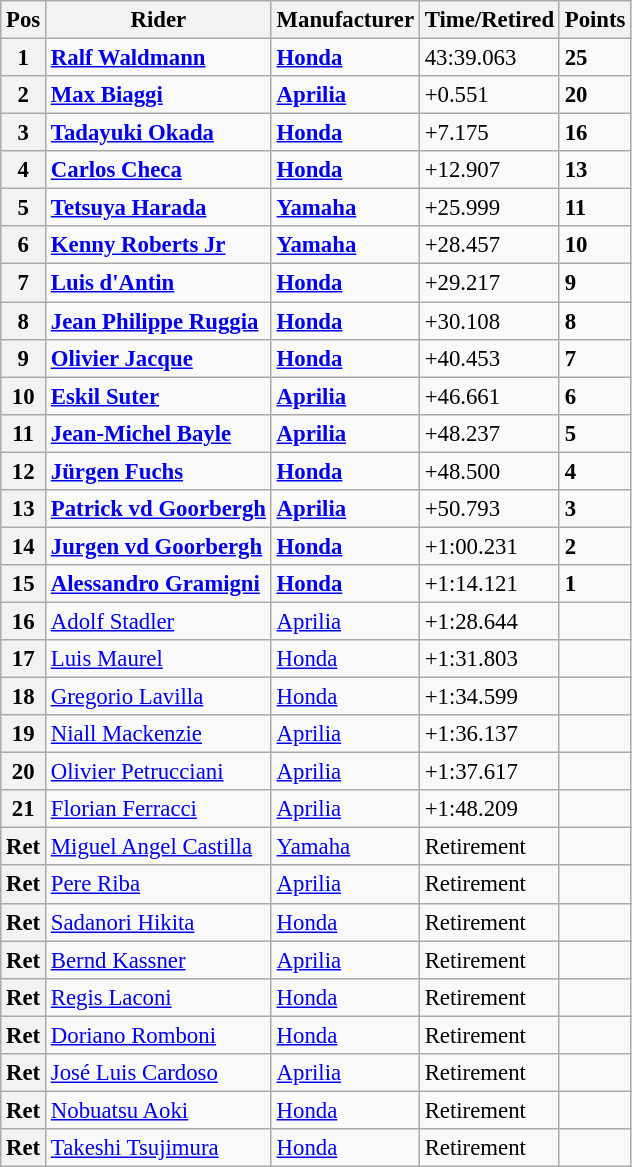<table class="wikitable" style="font-size: 95%;">
<tr>
<th>Pos</th>
<th>Rider</th>
<th>Manufacturer</th>
<th>Time/Retired</th>
<th>Points</th>
</tr>
<tr>
<th>1</th>
<td> <strong><a href='#'>Ralf Waldmann</a></strong></td>
<td><strong><a href='#'>Honda</a></strong></td>
<td>43:39.063</td>
<td><strong>25</strong></td>
</tr>
<tr>
<th>2</th>
<td> <strong><a href='#'>Max Biaggi</a></strong></td>
<td><strong><a href='#'>Aprilia</a></strong></td>
<td>+0.551</td>
<td><strong>20</strong></td>
</tr>
<tr>
<th>3</th>
<td> <strong><a href='#'>Tadayuki Okada</a></strong></td>
<td><strong><a href='#'>Honda</a></strong></td>
<td>+7.175</td>
<td><strong>16</strong></td>
</tr>
<tr>
<th>4</th>
<td> <strong><a href='#'>Carlos Checa</a></strong></td>
<td><strong><a href='#'>Honda</a></strong></td>
<td>+12.907</td>
<td><strong>13</strong></td>
</tr>
<tr>
<th>5</th>
<td> <strong><a href='#'>Tetsuya Harada</a></strong></td>
<td><strong><a href='#'>Yamaha</a></strong></td>
<td>+25.999</td>
<td><strong>11</strong></td>
</tr>
<tr>
<th>6</th>
<td> <strong><a href='#'>Kenny Roberts Jr</a></strong></td>
<td><strong><a href='#'>Yamaha</a></strong></td>
<td>+28.457</td>
<td><strong>10</strong></td>
</tr>
<tr>
<th>7</th>
<td> <strong><a href='#'>Luis d'Antin</a></strong></td>
<td><strong><a href='#'>Honda</a></strong></td>
<td>+29.217</td>
<td><strong>9</strong></td>
</tr>
<tr>
<th>8</th>
<td> <strong><a href='#'>Jean Philippe Ruggia</a></strong></td>
<td><strong><a href='#'>Honda</a></strong></td>
<td>+30.108</td>
<td><strong>8</strong></td>
</tr>
<tr>
<th>9</th>
<td> <strong><a href='#'>Olivier Jacque</a></strong></td>
<td><strong><a href='#'>Honda</a></strong></td>
<td>+40.453</td>
<td><strong>7</strong></td>
</tr>
<tr>
<th>10</th>
<td> <strong><a href='#'>Eskil Suter</a></strong></td>
<td><strong><a href='#'>Aprilia</a></strong></td>
<td>+46.661</td>
<td><strong>6</strong></td>
</tr>
<tr>
<th>11</th>
<td> <strong><a href='#'>Jean-Michel Bayle</a></strong></td>
<td><strong><a href='#'>Aprilia</a></strong></td>
<td>+48.237</td>
<td><strong>5</strong></td>
</tr>
<tr>
<th>12</th>
<td> <strong><a href='#'>Jürgen Fuchs</a></strong></td>
<td><strong><a href='#'>Honda</a></strong></td>
<td>+48.500</td>
<td><strong>4</strong></td>
</tr>
<tr>
<th>13</th>
<td> <strong><a href='#'>Patrick vd Goorbergh</a></strong></td>
<td><strong><a href='#'>Aprilia</a></strong></td>
<td>+50.793</td>
<td><strong>3</strong></td>
</tr>
<tr>
<th>14</th>
<td> <strong><a href='#'>Jurgen vd Goorbergh</a></strong></td>
<td><strong><a href='#'>Honda</a></strong></td>
<td>+1:00.231</td>
<td><strong>2</strong></td>
</tr>
<tr>
<th>15</th>
<td> <strong><a href='#'>Alessandro Gramigni</a></strong></td>
<td><strong><a href='#'>Honda</a></strong></td>
<td>+1:14.121</td>
<td><strong>1</strong></td>
</tr>
<tr>
<th>16</th>
<td> <a href='#'>Adolf Stadler</a></td>
<td><a href='#'>Aprilia</a></td>
<td>+1:28.644</td>
<td></td>
</tr>
<tr>
<th>17</th>
<td> <a href='#'>Luis Maurel</a></td>
<td><a href='#'>Honda</a></td>
<td>+1:31.803</td>
<td></td>
</tr>
<tr>
<th>18</th>
<td> <a href='#'>Gregorio Lavilla</a></td>
<td><a href='#'>Honda</a></td>
<td>+1:34.599</td>
<td></td>
</tr>
<tr>
<th>19</th>
<td> <a href='#'>Niall Mackenzie</a></td>
<td><a href='#'>Aprilia</a></td>
<td>+1:36.137</td>
<td></td>
</tr>
<tr>
<th>20</th>
<td> <a href='#'>Olivier Petrucciani</a></td>
<td><a href='#'>Aprilia</a></td>
<td>+1:37.617</td>
<td></td>
</tr>
<tr>
<th>21</th>
<td> <a href='#'>Florian Ferracci</a></td>
<td><a href='#'>Aprilia</a></td>
<td>+1:48.209</td>
<td></td>
</tr>
<tr>
<th>Ret</th>
<td> <a href='#'>Miguel Angel Castilla</a></td>
<td><a href='#'>Yamaha</a></td>
<td>Retirement</td>
<td></td>
</tr>
<tr>
<th>Ret</th>
<td> <a href='#'>Pere Riba</a></td>
<td><a href='#'>Aprilia</a></td>
<td>Retirement</td>
<td></td>
</tr>
<tr>
<th>Ret</th>
<td> <a href='#'>Sadanori Hikita</a></td>
<td><a href='#'>Honda</a></td>
<td>Retirement</td>
<td></td>
</tr>
<tr>
<th>Ret</th>
<td> <a href='#'>Bernd Kassner</a></td>
<td><a href='#'>Aprilia</a></td>
<td>Retirement</td>
<td></td>
</tr>
<tr>
<th>Ret</th>
<td> <a href='#'>Regis Laconi</a></td>
<td><a href='#'>Honda</a></td>
<td>Retirement</td>
<td></td>
</tr>
<tr>
<th>Ret</th>
<td> <a href='#'>Doriano Romboni</a></td>
<td><a href='#'>Honda</a></td>
<td>Retirement</td>
<td></td>
</tr>
<tr>
<th>Ret</th>
<td> <a href='#'>José Luis Cardoso</a></td>
<td><a href='#'>Aprilia</a></td>
<td>Retirement</td>
<td></td>
</tr>
<tr>
<th>Ret</th>
<td> <a href='#'>Nobuatsu Aoki</a></td>
<td><a href='#'>Honda</a></td>
<td>Retirement</td>
<td></td>
</tr>
<tr>
<th>Ret</th>
<td> <a href='#'>Takeshi Tsujimura</a></td>
<td><a href='#'>Honda</a></td>
<td>Retirement</td>
<td></td>
</tr>
</table>
